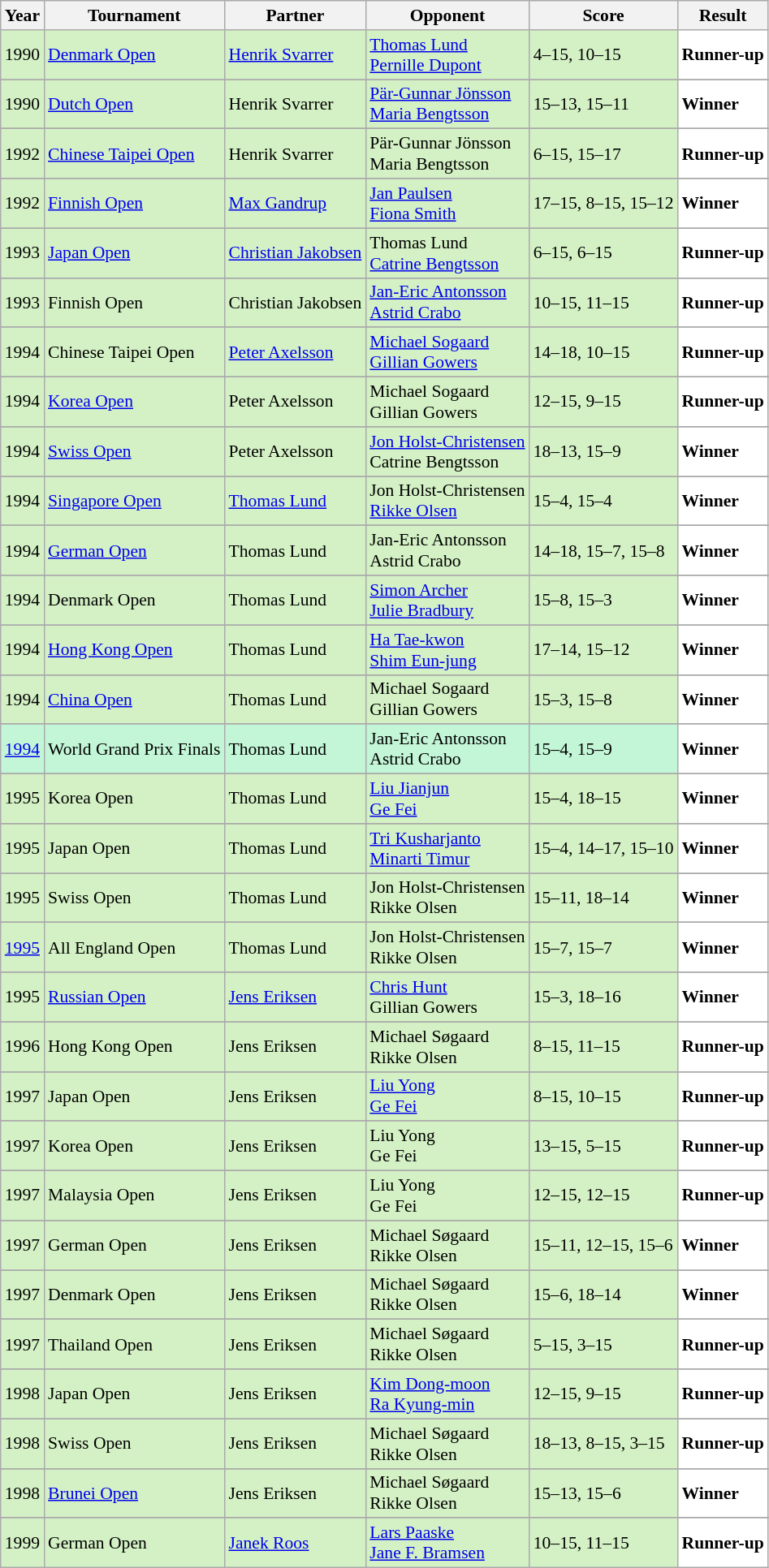<table class="sortable wikitable" style="font-size: 90%;">
<tr>
<th>Year</th>
<th>Tournament</th>
<th>Partner</th>
<th>Opponent</th>
<th>Score</th>
<th>Result</th>
</tr>
<tr style="background:#D4F1C5">
<td align="center">1990</td>
<td align="left"><a href='#'>Denmark Open</a></td>
<td align="left"> <a href='#'>Henrik Svarrer</a></td>
<td align="left"> <a href='#'>Thomas Lund</a> <br> <a href='#'>Pernille Dupont</a></td>
<td align="left">4–15, 10–15</td>
<td style="text-align:left; background:white"> <strong>Runner-up</strong></td>
</tr>
<tr>
</tr>
<tr style="background:#D4F1C5">
<td align="center">1990</td>
<td align="left"><a href='#'>Dutch Open</a></td>
<td align="left"> Henrik Svarrer</td>
<td align="left"> <a href='#'>Pär-Gunnar Jönsson</a><br> <a href='#'>Maria Bengtsson</a></td>
<td align="left">15–13, 15–11</td>
<td style="text-align:left; background:white"> <strong>Winner</strong></td>
</tr>
<tr>
</tr>
<tr style="background:#D4F1C5">
<td align="center">1992</td>
<td align="left"><a href='#'>Chinese Taipei Open</a></td>
<td align="left"> Henrik Svarrer</td>
<td align="left"> Pär-Gunnar Jönsson<br> Maria Bengtsson</td>
<td align="left">6–15, 15–17</td>
<td style="text-align:left; background:white"> <strong>Runner-up</strong></td>
</tr>
<tr>
</tr>
<tr style="background:#D4F1C5">
<td align="center">1992</td>
<td align="left"><a href='#'>Finnish Open</a></td>
<td align="left"> <a href='#'>Max Gandrup</a></td>
<td align="left"> <a href='#'>Jan Paulsen</a><br>  <a href='#'>Fiona Smith</a></td>
<td align="left">17–15, 8–15, 15–12</td>
<td style="text-align:left; background:white"> <strong>Winner</strong></td>
</tr>
<tr>
</tr>
<tr style="background:#D4F1C5">
<td align="center">1993</td>
<td align="left"><a href='#'>Japan Open</a></td>
<td align="left"> <a href='#'>Christian Jakobsen</a></td>
<td align="left"> Thomas Lund <br>  <a href='#'>Catrine Bengtsson</a></td>
<td align="left">6–15, 6–15</td>
<td style="text-align:left; background:white"> <strong>Runner-up</strong></td>
</tr>
<tr>
</tr>
<tr style="background:#D4F1C5">
<td align="center">1993</td>
<td align="left">Finnish Open</td>
<td align="left"> Christian Jakobsen</td>
<td align="left"> <a href='#'>Jan-Eric Antonsson</a> <br>  <a href='#'>Astrid Crabo</a></td>
<td align="left">10–15, 11–15</td>
<td style="text-align:left; background:white"> <strong>Runner-up</strong></td>
</tr>
<tr>
</tr>
<tr style="background:#D4F1C5">
<td align="center">1994</td>
<td align="left">Chinese Taipei Open</td>
<td align="left"> <a href='#'>Peter Axelsson</a></td>
<td align="left"> <a href='#'>Michael Sogaard</a> <br>  <a href='#'>Gillian Gowers</a></td>
<td align="left">14–18, 10–15</td>
<td style="text-align:left; background:white"> <strong>Runner-up</strong></td>
</tr>
<tr>
</tr>
<tr style="background:#D4F1C5">
<td align="center">1994</td>
<td align="left"><a href='#'>Korea Open</a></td>
<td align="left"> Peter Axelsson</td>
<td align="left"> Michael Sogaard <br>  Gillian Gowers</td>
<td align="left">12–15, 9–15</td>
<td style="text-align:left; background:white"> <strong>Runner-up</strong></td>
</tr>
<tr>
</tr>
<tr style="background:#D4F1C5">
<td align="center">1994</td>
<td align="left"><a href='#'>Swiss Open</a></td>
<td align="left"> Peter Axelsson</td>
<td align="left"> <a href='#'>Jon Holst-Christensen</a> <br>  Catrine Bengtsson</td>
<td align="left">18–13, 15–9</td>
<td style="text-align:left; background:white"> <strong>Winner</strong></td>
</tr>
<tr>
</tr>
<tr style="background:#D4F1C5">
<td align="center">1994</td>
<td align="left"><a href='#'>Singapore Open</a></td>
<td align="left"> <a href='#'>Thomas Lund</a></td>
<td align="left"> Jon Holst-Christensen<br> <a href='#'>Rikke Olsen</a></td>
<td align="left">15–4, 15–4</td>
<td style="text-align:left; background:white"> <strong>Winner</strong></td>
</tr>
<tr>
</tr>
<tr style="background:#D4F1C5">
<td align="center">1994</td>
<td align="left"><a href='#'>German Open</a></td>
<td align="left"> Thomas Lund</td>
<td align="left"> Jan-Eric Antonsson<br> Astrid Crabo</td>
<td align="left">14–18, 15–7, 15–8</td>
<td style="text-align:left; background:white"> <strong>Winner</strong></td>
</tr>
<tr>
</tr>
<tr style="background:#D4F1C5">
<td align="center">1994</td>
<td align="left">Denmark Open</td>
<td align="left"> Thomas Lund</td>
<td align="left"> <a href='#'>Simon Archer</a> <br> <a href='#'>Julie Bradbury</a></td>
<td align="left">15–8, 15–3</td>
<td style="text-align:left; background:white"> <strong>Winner</strong></td>
</tr>
<tr>
</tr>
<tr style="background:#D4F1C5">
<td align="center">1994</td>
<td align="left"><a href='#'>Hong Kong Open</a></td>
<td align="left"> Thomas Lund</td>
<td align="left"> <a href='#'>Ha Tae-kwon</a> <br> <a href='#'>Shim Eun-jung</a></td>
<td align="left">17–14, 15–12</td>
<td style="text-align:left; background:white"> <strong>Winner</strong></td>
</tr>
<tr>
</tr>
<tr style="background:#D4F1C5">
<td align="center">1994</td>
<td align="left"><a href='#'>China Open</a></td>
<td align="left"> Thomas Lund</td>
<td align="left"> Michael Sogaard <br> Gillian Gowers</td>
<td align="left">15–3, 15–8</td>
<td style="text-align:left; background:white"> <strong>Winner</strong></td>
</tr>
<tr>
</tr>
<tr style="background:#C3F6D7">
<td align="center"><a href='#'>1994</a></td>
<td align="left">World Grand Prix Finals</td>
<td align="left"> Thomas Lund</td>
<td align="left"> Jan-Eric Antonsson<br> Astrid Crabo</td>
<td align="left">15–4, 15–9</td>
<td style="text-align:left; background:white"> <strong>Winner</strong></td>
</tr>
<tr>
</tr>
<tr style="background:#D4F1C5">
<td align="center">1995</td>
<td align="left">Korea Open</td>
<td align="left"> Thomas Lund</td>
<td align="left"> <a href='#'>Liu Jianjun</a> <br> <a href='#'>Ge Fei</a></td>
<td align="left">15–4, 18–15</td>
<td style="text-align:left; background:white"> <strong>Winner</strong></td>
</tr>
<tr>
</tr>
<tr style="background:#D4F1C5">
<td align="center">1995</td>
<td align="left">Japan Open</td>
<td align="left"> Thomas Lund</td>
<td align="left"> <a href='#'>Tri Kusharjanto</a> <br> <a href='#'>Minarti Timur</a></td>
<td align="left">15–4, 14–17, 15–10</td>
<td style="text-align:left; background:white"> <strong>Winner</strong></td>
</tr>
<tr>
</tr>
<tr style="background:#D4F1C5">
<td align="center">1995</td>
<td align="left">Swiss Open</td>
<td align="left"> Thomas Lund</td>
<td align="left"> Jon Holst-Christensen <br> Rikke Olsen</td>
<td align="left">15–11, 18–14</td>
<td style="text-align:left; background:white"> <strong>Winner</strong></td>
</tr>
<tr>
</tr>
<tr style="background:#D4F1C5">
<td align="center"><a href='#'>1995</a></td>
<td align="left">All England Open</td>
<td align="left"> Thomas Lund</td>
<td align="left"> Jon Holst-Christensen <br> Rikke Olsen</td>
<td align="left">15–7, 15–7</td>
<td style="text-align:left; background:white"> <strong>Winner</strong></td>
</tr>
<tr>
</tr>
<tr style="background:#D4F1C5">
<td align="center">1995</td>
<td align="left"><a href='#'>Russian Open</a></td>
<td align="left"> <a href='#'>Jens Eriksen</a></td>
<td align="left"> <a href='#'>Chris Hunt</a> <br>  Gillian Gowers</td>
<td align="left">15–3, 18–16</td>
<td style="text-align:left; background:white"> <strong>Winner</strong></td>
</tr>
<tr>
</tr>
<tr style="background:#D4F1C5">
<td align="center">1996</td>
<td align="left">Hong Kong Open</td>
<td align="left"> Jens Eriksen</td>
<td align="left"> Michael Søgaard <br>  Rikke Olsen</td>
<td align="left">8–15, 11–15</td>
<td style="text-align:left; background:white"> <strong>Runner-up</strong></td>
</tr>
<tr>
</tr>
<tr style="background:#D4F1C5">
<td align="center">1997</td>
<td align="left">Japan Open</td>
<td align="left"> Jens Eriksen</td>
<td align="left"> <a href='#'>Liu Yong</a> <br>  <a href='#'>Ge Fei</a></td>
<td align="left">8–15, 10–15</td>
<td style="text-align:left; background:white"> <strong>Runner-up</strong></td>
</tr>
<tr>
</tr>
<tr style="background:#D4F1C5">
<td align="center">1997</td>
<td align="left">Korea Open</td>
<td align="left"> Jens Eriksen</td>
<td align="left"> Liu Yong <br>  Ge Fei</td>
<td align="left">13–15, 5–15</td>
<td style="text-align:left; background:white"> <strong>Runner-up</strong></td>
</tr>
<tr>
</tr>
<tr style="background:#D4F1C5">
<td align="center">1997</td>
<td align="left">Malaysia Open</td>
<td align="left"> Jens Eriksen</td>
<td align="left"> Liu Yong <br>  Ge Fei</td>
<td align="left">12–15, 12–15</td>
<td style="text-align:left; background:white"> <strong>Runner-up</strong></td>
</tr>
<tr>
</tr>
<tr style="background:#D4F1C5">
<td align="center">1997</td>
<td align="left">German Open</td>
<td align="left"> Jens Eriksen</td>
<td align="left"> Michael Søgaard <br>  Rikke Olsen</td>
<td align="left">15–11, 12–15, 15–6</td>
<td style="text-align:left; background:white"> <strong>Winner</strong></td>
</tr>
<tr>
</tr>
<tr style="background:#D4F1C5">
<td align="center">1997</td>
<td align="left">Denmark Open</td>
<td align="left"> Jens Eriksen</td>
<td align="left"> Michael Søgaard <br>  Rikke Olsen</td>
<td align="left">15–6, 18–14</td>
<td style="text-align:left; background:white"> <strong>Winner</strong></td>
</tr>
<tr>
</tr>
<tr style="background:#D4F1C5">
<td align="center">1997</td>
<td align="left">Thailand Open</td>
<td align="left"> Jens Eriksen</td>
<td align="left"> Michael Søgaard <br>  Rikke Olsen</td>
<td align="left">5–15, 3–15</td>
<td style="text-align:left; background:white"> <strong>Runner-up</strong></td>
</tr>
<tr>
</tr>
<tr style="background:#D4F1C5">
<td align="center">1998</td>
<td align="left">Japan Open</td>
<td align="left"> Jens Eriksen</td>
<td align="left"> <a href='#'>Kim Dong-moon</a> <br>  <a href='#'>Ra Kyung-min</a></td>
<td align="left">12–15, 9–15</td>
<td style="text-align:left; background:white"> <strong>Runner-up</strong></td>
</tr>
<tr>
</tr>
<tr style="background:#D4F1C5">
<td align="center">1998</td>
<td align="left">Swiss Open</td>
<td align="left"> Jens Eriksen</td>
<td align="left"> Michael Søgaard <br>  Rikke Olsen</td>
<td align="left">18–13, 8–15, 3–15</td>
<td style="text-align:left; background:white"> <strong>Runner-up</strong></td>
</tr>
<tr>
</tr>
<tr style="background:#D4F1C5">
<td align="center">1998</td>
<td align="left"><a href='#'>Brunei Open</a></td>
<td align="left"> Jens Eriksen</td>
<td align="left"> Michael Søgaard <br>  Rikke Olsen</td>
<td align="left">15–13, 15–6</td>
<td style="text-align:left; background:white"> <strong>Winner</strong></td>
</tr>
<tr>
</tr>
<tr style="background:#D4F1C5">
<td align="center">1999</td>
<td align="left">German Open</td>
<td align="left"> <a href='#'>Janek Roos</a></td>
<td align="left"> <a href='#'>Lars Paaske</a><br> <a href='#'>Jane F. Bramsen</a></td>
<td align="left">10–15, 11–15</td>
<td style="text-align:left; background:white"> <strong>Runner-up</strong></td>
</tr>
</table>
